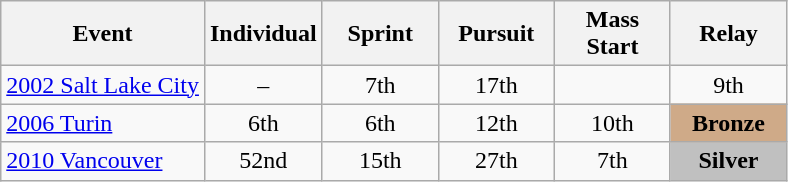<table class="wikitable" style="text-align: center;">
<tr ">
<th>Event</th>
<th style="width:70px;">Individual</th>
<th style="width:70px;">Sprint</th>
<th style="width:70px;">Pursuit</th>
<th style="width:70px;">Mass Start</th>
<th style="width:70px;">Relay</th>
</tr>
<tr>
<td align=left> <a href='#'>2002 Salt Lake City</a></td>
<td>–</td>
<td>7th</td>
<td>17th</td>
<td></td>
<td>9th</td>
</tr>
<tr>
<td align=left> <a href='#'>2006 Turin</a></td>
<td>6th</td>
<td>6th</td>
<td>12th</td>
<td>10th</td>
<td style="background:#cfaa88;"><strong>Bronze</strong></td>
</tr>
<tr>
<td align=left> <a href='#'>2010 Vancouver</a></td>
<td>52nd</td>
<td>15th</td>
<td>27th</td>
<td>7th</td>
<td style="background:silver;"><strong>Silver</strong></td>
</tr>
</table>
